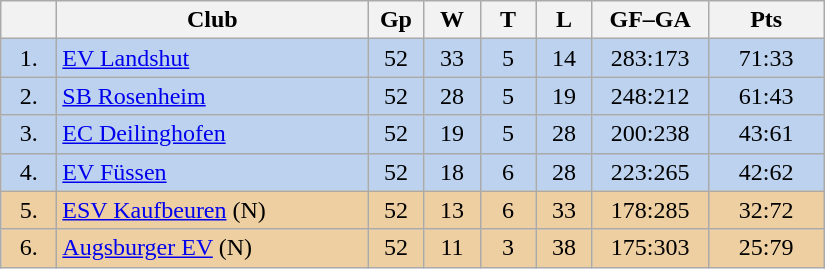<table class="wikitable">
<tr>
<th width="30"></th>
<th width="200">Club</th>
<th width="30">Gp</th>
<th width="30">W</th>
<th width="30">T</th>
<th width="30">L</th>
<th width="70">GF–GA</th>
<th width="70">Pts</th>
</tr>
<tr bgcolor="#BCD2EE" align="center">
<td>1.</td>
<td align="left"><a href='#'>EV Landshut</a></td>
<td>52</td>
<td>33</td>
<td>5</td>
<td>14</td>
<td>283:173</td>
<td>71:33</td>
</tr>
<tr bgcolor=#BCD2EE align="center">
<td>2.</td>
<td align="left"><a href='#'>SB Rosenheim</a></td>
<td>52</td>
<td>28</td>
<td>5</td>
<td>19</td>
<td>248:212</td>
<td>61:43</td>
</tr>
<tr bgcolor=#BCD2EE align="center">
<td>3.</td>
<td align="left"><a href='#'>EC Deilinghofen</a></td>
<td>52</td>
<td>19</td>
<td>5</td>
<td>28</td>
<td>200:238</td>
<td>43:61</td>
</tr>
<tr bgcolor=#BCD2EE align="center">
<td>4.</td>
<td align="left"><a href='#'>EV Füssen</a></td>
<td>52</td>
<td>18</td>
<td>6</td>
<td>28</td>
<td>223:265</td>
<td>42:62</td>
</tr>
<tr bgcolor=#EECFA1 align="center">
<td>5.</td>
<td align="left"><a href='#'>ESV Kaufbeuren</a> (N)</td>
<td>52</td>
<td>13</td>
<td>6</td>
<td>33</td>
<td>178:285</td>
<td>32:72</td>
</tr>
<tr bgcolor=#EECFA1 align="center">
<td>6.</td>
<td align="left"><a href='#'>Augsburger EV</a> (N)</td>
<td>52</td>
<td>11</td>
<td>3</td>
<td>38</td>
<td>175:303</td>
<td>25:79</td>
</tr>
</table>
